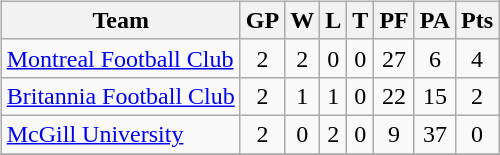<table cellspacing="10">
<tr>
<td valign="top"><br><table class="wikitable">
<tr>
<th>Team</th>
<th>GP</th>
<th>W</th>
<th>L</th>
<th>T</th>
<th>PF</th>
<th>PA</th>
<th>Pts</th>
</tr>
<tr align="center">
<td align="left"><a href='#'>Montreal Football Club</a></td>
<td>2</td>
<td>2</td>
<td>0</td>
<td>0</td>
<td>27</td>
<td>6</td>
<td>4</td>
</tr>
<tr align="center">
<td align="left"><a href='#'>Britannia Football Club</a></td>
<td>2</td>
<td>1</td>
<td>1</td>
<td>0</td>
<td>22</td>
<td>15</td>
<td>2</td>
</tr>
<tr align="center">
<td align="left"><a href='#'>McGill University</a></td>
<td>2</td>
<td>0</td>
<td>2</td>
<td>0</td>
<td>9</td>
<td>37</td>
<td>0</td>
</tr>
<tr align="center">
</tr>
</table>
</td>
</tr>
</table>
